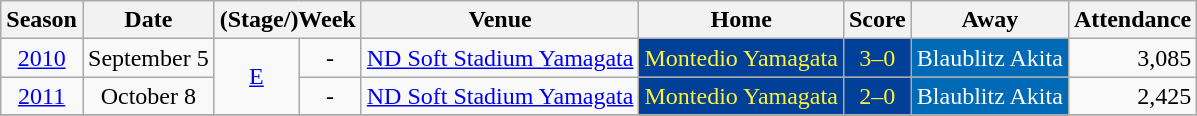<table class="wikitable" style="border-collapse:collapse; text-align:center; font-size:100%;">
<tr>
<th>Season</th>
<th>Date</th>
<th colspan="2">(Stage/)Week</th>
<th>Venue</th>
<th>Home</th>
<th>Score</th>
<th>Away</th>
<th>Attendance</th>
</tr>
<tr>
<td><a href='#'>2010</a></td>
<td>September 5</td>
<td rowspan="2"><a href='#'>E</a></td>
<td>-</td>
<td><a href='#'>ND Soft Stadium Yamagata</a></td>
<td style="color:#FFF338; background:#014099;">Montedio Yamagata</td>
<td style="color:#FFF338; background:#014099;">3–0</td>
<td style="color:white; background:#006AB6;">Blaublitz Akita</td>
<td align=right>3,085</td>
</tr>
<tr>
<td><a href='#'>2011</a></td>
<td>October 8</td>
<td>-</td>
<td><a href='#'>ND Soft Stadium Yamagata</a></td>
<td style="color:#FFF338; background:#014099;">Montedio Yamagata</td>
<td style="color:#FFF338; background:#014099;">2–0</td>
<td style="color:white; background:#006AB6;">Blaublitz Akita</td>
<td align=right>2,425</td>
</tr>
<tr>
</tr>
</table>
